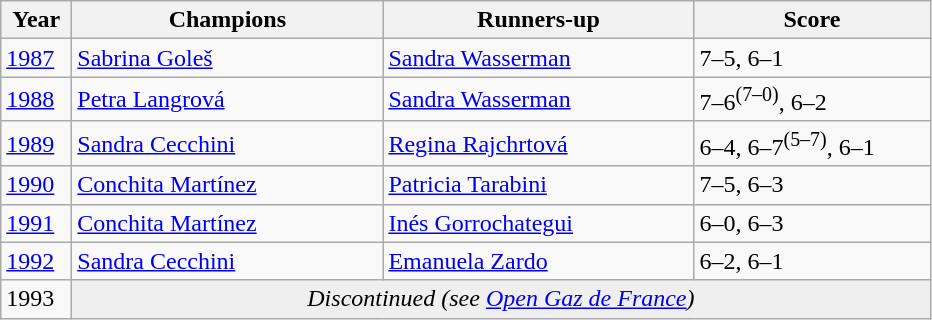<table class="wikitable">
<tr>
<th style="width:40px">Year</th>
<th style="width:200px">Champions</th>
<th style="width:200px">Runners-up</th>
<th style="width:150px" class="unsortable">Score</th>
</tr>
<tr>
<td><a href='#'>1987</a></td>
<td> <a href='#'>Sabrina Goleš</a></td>
<td> <a href='#'>Sandra Wasserman</a></td>
<td>7–5, 6–1</td>
</tr>
<tr>
<td><a href='#'>1988</a></td>
<td> <a href='#'>Petra Langrová</a></td>
<td> <a href='#'>Sandra Wasserman</a></td>
<td>7–6<sup>(7–0)</sup>, 6–2</td>
</tr>
<tr>
<td><a href='#'>1989</a></td>
<td> <a href='#'>Sandra Cecchini</a></td>
<td> <a href='#'>Regina Rajchrtová</a></td>
<td>6–4, 6–7<sup>(5–7)</sup>, 6–1</td>
</tr>
<tr>
<td><a href='#'>1990</a></td>
<td> <a href='#'>Conchita Martínez</a></td>
<td> <a href='#'>Patricia Tarabini</a></td>
<td>7–5, 6–3</td>
</tr>
<tr>
<td><a href='#'>1991</a></td>
<td> <a href='#'>Conchita Martínez</a></td>
<td> <a href='#'>Inés Gorrochategui</a></td>
<td>6–0, 6–3</td>
</tr>
<tr>
<td><a href='#'>1992</a></td>
<td> <a href='#'>Sandra Cecchini</a></td>
<td> <a href='#'>Emanuela Zardo</a></td>
<td>6–2, 6–1</td>
</tr>
<tr>
<td>1993</td>
<td colspan=3 align=center style="background:#efefef"><em>Discontinued (see <a href='#'>Open Gaz de France</a>)</em></td>
</tr>
</table>
